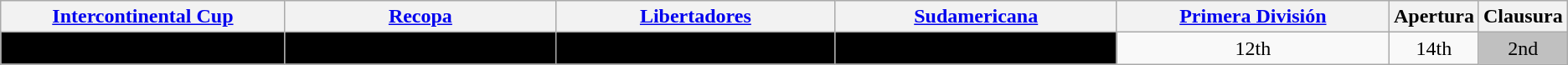<table class="wikitable">
<tr>
<th width= 20%><a href='#'>Intercontinental Cup</a></th>
<th width= 20%><a href='#'>Recopa</a></th>
<th width= 20%><a href='#'>Libertadores</a></th>
<th width= 20%><a href='#'>Sudamericana</a></th>
<th width= 20%><a href='#'>Primera División</a></th>
<th width= 20%>Apertura</th>
<th width= 20%>Clausura</th>
</tr>
<tr align="center">
<td bgcolor = "#000000"></td>
<td bgcolor = "#000000"></td>
<td bgcolor = "#000000"></td>
<td bgcolor = "#000000"></td>
<td>12th</td>
<td>14th</td>
<td bgcolor="silver">2nd</td>
</tr>
</table>
